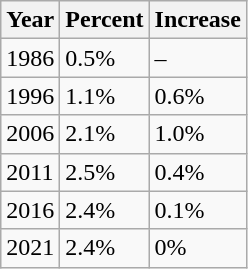<table class="wikitable">
<tr>
<th><strong>Year</strong></th>
<th><strong>Percent</strong></th>
<th><strong>Increase</strong></th>
</tr>
<tr>
<td>1986</td>
<td>0.5%</td>
<td>–</td>
</tr>
<tr>
<td>1996</td>
<td>1.1%</td>
<td>0.6%</td>
</tr>
<tr>
<td>2006</td>
<td>2.1%</td>
<td>1.0%</td>
</tr>
<tr>
<td>2011</td>
<td>2.5%</td>
<td>0.4%</td>
</tr>
<tr>
<td>2016</td>
<td>2.4%</td>
<td>0.1%</td>
</tr>
<tr>
<td>2021</td>
<td>2.4%</td>
<td>0%</td>
</tr>
</table>
